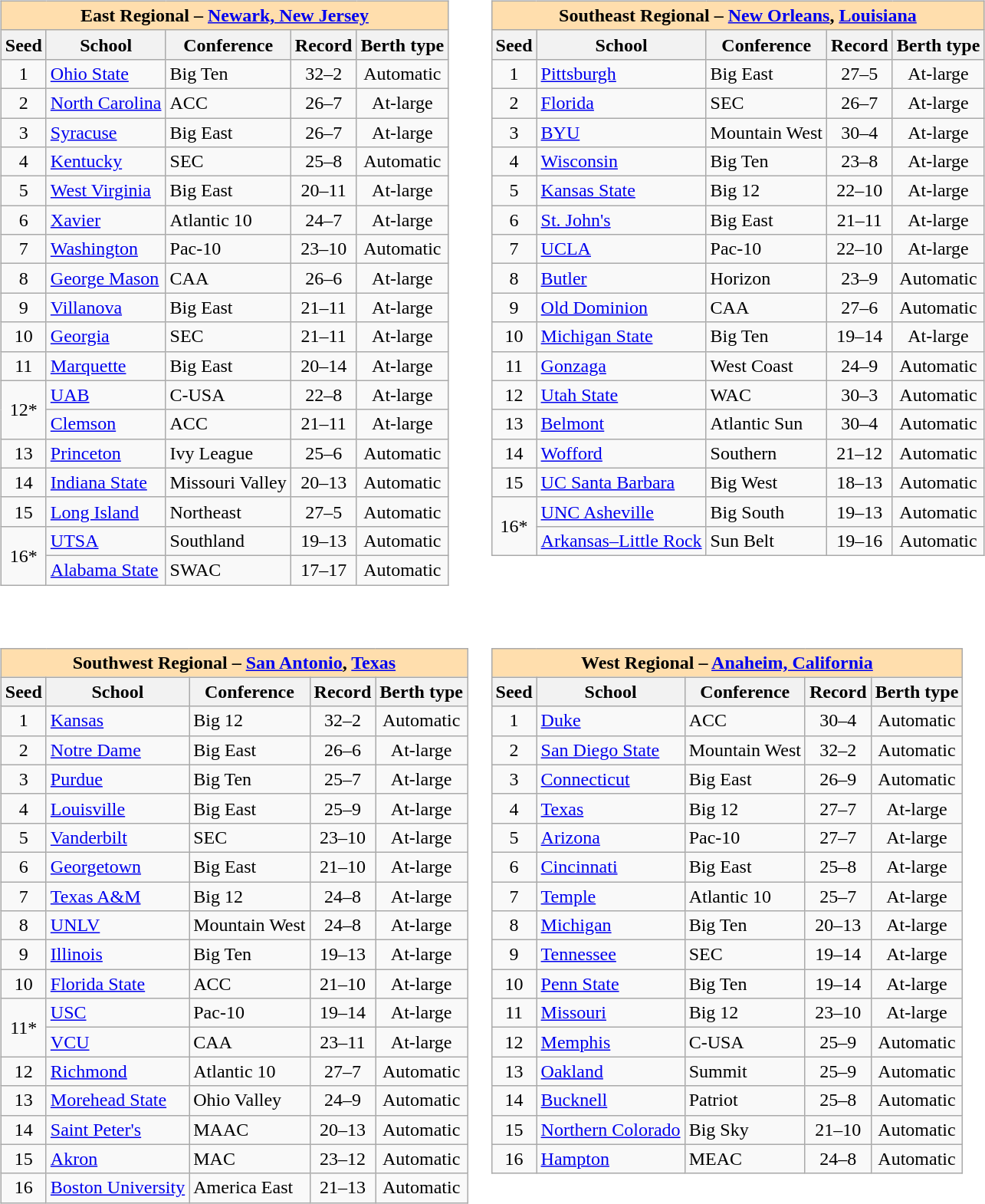<table>
<tr>
<td valign=top><br><table class="wikitable">
<tr>
<th colspan="5" style="background:#ffdead;">East Regional – <a href='#'>Newark, New Jersey</a></th>
</tr>
<tr>
<th>Seed</th>
<th>School</th>
<th>Conference</th>
<th>Record</th>
<th>Berth type</th>
</tr>
<tr>
<td align=center>1</td>
<td><a href='#'>Ohio State</a></td>
<td>Big Ten</td>
<td align=center>32–2</td>
<td align=center>Automatic</td>
</tr>
<tr>
<td align=center>2</td>
<td><a href='#'>North Carolina</a></td>
<td>ACC</td>
<td align=center>26–7</td>
<td align=center>At-large</td>
</tr>
<tr>
<td align=center>3</td>
<td><a href='#'>Syracuse</a></td>
<td>Big East</td>
<td align=center>26–7</td>
<td align=center>At-large</td>
</tr>
<tr>
<td align=center>4</td>
<td><a href='#'>Kentucky</a></td>
<td>SEC</td>
<td align=center>25–8</td>
<td align=center>Automatic</td>
</tr>
<tr>
<td align=center>5</td>
<td><a href='#'>West Virginia</a></td>
<td>Big East</td>
<td align=center>20–11</td>
<td align=center>At-large</td>
</tr>
<tr>
<td align=center>6</td>
<td><a href='#'>Xavier</a></td>
<td>Atlantic 10</td>
<td align=center>24–7</td>
<td align=center>At-large</td>
</tr>
<tr>
<td align=center>7</td>
<td><a href='#'>Washington</a></td>
<td>Pac-10</td>
<td align=center>23–10</td>
<td align=center>Automatic</td>
</tr>
<tr>
<td align=center>8</td>
<td><a href='#'>George Mason</a></td>
<td>CAA</td>
<td align=center>26–6</td>
<td align=center>At-large</td>
</tr>
<tr>
<td align=center>9</td>
<td><a href='#'>Villanova</a></td>
<td>Big East</td>
<td align=center>21–11</td>
<td align=center>At-large</td>
</tr>
<tr>
<td align=center>10</td>
<td><a href='#'>Georgia</a></td>
<td>SEC</td>
<td align=center>21–11</td>
<td align=center>At-large</td>
</tr>
<tr>
<td align=center>11</td>
<td><a href='#'>Marquette</a></td>
<td>Big East</td>
<td align=center>20–14</td>
<td align=center>At-large</td>
</tr>
<tr>
<td rowspan=2 align=center>12*</td>
<td><a href='#'>UAB</a></td>
<td>C-USA</td>
<td align=center>22–8</td>
<td align=center>At-large</td>
</tr>
<tr>
<td><a href='#'>Clemson</a></td>
<td>ACC</td>
<td align=center>21–11</td>
<td align=center>At-large</td>
</tr>
<tr>
<td align=center>13</td>
<td><a href='#'>Princeton</a></td>
<td>Ivy League</td>
<td align=center>25–6</td>
<td align=center>Automatic</td>
</tr>
<tr>
<td align=center>14</td>
<td><a href='#'>Indiana State</a></td>
<td>Missouri Valley</td>
<td align=center>20–13</td>
<td align=center>Automatic</td>
</tr>
<tr>
<td align=center>15</td>
<td><a href='#'>Long Island</a></td>
<td>Northeast</td>
<td align=center>27–5</td>
<td align=center>Automatic</td>
</tr>
<tr>
<td rowspan=2 align=center>16*</td>
<td><a href='#'>UTSA</a></td>
<td>Southland</td>
<td align=center>19–13</td>
<td align=center>Automatic</td>
</tr>
<tr>
<td><a href='#'>Alabama State</a></td>
<td>SWAC</td>
<td align=center>17–17</td>
<td align=center>Automatic</td>
</tr>
</table>
</td>
<td valign=top><br><table class="wikitable">
<tr>
<th colspan="5" style="background:#ffdead;">Southeast Regional – <a href='#'>New Orleans</a>, <a href='#'>Louisiana</a></th>
</tr>
<tr>
<th>Seed</th>
<th>School</th>
<th>Conference</th>
<th>Record</th>
<th>Berth type</th>
</tr>
<tr>
<td align=center>1</td>
<td><a href='#'>Pittsburgh</a></td>
<td>Big East</td>
<td align=center>27–5</td>
<td align=center>At-large</td>
</tr>
<tr>
<td align=center>2</td>
<td><a href='#'>Florida</a></td>
<td>SEC</td>
<td align=center>26–7</td>
<td align=center>At-large</td>
</tr>
<tr>
<td align=center>3</td>
<td><a href='#'>BYU</a></td>
<td>Mountain West</td>
<td align=center>30–4</td>
<td align=center>At-large</td>
</tr>
<tr>
<td align=center>4</td>
<td><a href='#'>Wisconsin</a></td>
<td>Big Ten</td>
<td align=center>23–8</td>
<td align=center>At-large</td>
</tr>
<tr>
<td align=center>5</td>
<td><a href='#'>Kansas State</a></td>
<td>Big 12</td>
<td align=center>22–10</td>
<td align=center>At-large</td>
</tr>
<tr>
<td align=center>6</td>
<td><a href='#'>St. John's</a></td>
<td>Big East</td>
<td align=center>21–11</td>
<td align=center>At-large</td>
</tr>
<tr>
<td align=center>7</td>
<td><a href='#'>UCLA</a></td>
<td>Pac-10</td>
<td align=center>22–10</td>
<td align=center>At-large</td>
</tr>
<tr>
<td align=center>8</td>
<td><a href='#'>Butler</a></td>
<td>Horizon</td>
<td align=center>23–9</td>
<td align=center>Automatic</td>
</tr>
<tr>
<td align=center>9</td>
<td><a href='#'>Old Dominion</a></td>
<td>CAA</td>
<td align=center>27–6</td>
<td align=center>Automatic</td>
</tr>
<tr>
<td align=center>10</td>
<td><a href='#'>Michigan State</a></td>
<td>Big Ten</td>
<td align=center>19–14</td>
<td align=center>At-large</td>
</tr>
<tr>
<td align=center>11</td>
<td><a href='#'>Gonzaga</a></td>
<td>West Coast</td>
<td align=center>24–9</td>
<td align=center>Automatic</td>
</tr>
<tr>
<td align=center>12</td>
<td><a href='#'>Utah State</a></td>
<td>WAC</td>
<td align=center>30–3</td>
<td align=center>Automatic</td>
</tr>
<tr>
<td align=center>13</td>
<td><a href='#'>Belmont</a></td>
<td>Atlantic Sun</td>
<td align=center>30–4</td>
<td align=center>Automatic</td>
</tr>
<tr>
<td align=center>14</td>
<td><a href='#'>Wofford</a></td>
<td>Southern</td>
<td align=center>21–12</td>
<td align=center>Automatic</td>
</tr>
<tr>
<td align=center>15</td>
<td><a href='#'>UC Santa Barbara</a></td>
<td>Big West</td>
<td align=center>18–13</td>
<td align=center>Automatic</td>
</tr>
<tr>
<td rowspan=2 align=center>16*</td>
<td><a href='#'>UNC Asheville</a></td>
<td>Big South</td>
<td align=center>19–13</td>
<td align=center>Automatic</td>
</tr>
<tr>
<td><a href='#'>Arkansas–Little Rock</a></td>
<td>Sun Belt</td>
<td align=center>19–16</td>
<td align=center>Automatic</td>
</tr>
</table>
</td>
</tr>
<tr>
<td valign=top><br><table class="wikitable">
<tr>
<th colspan="5" style="background:#ffdead;">Southwest Regional – <a href='#'>San Antonio</a>, <a href='#'>Texas</a></th>
</tr>
<tr>
<th>Seed</th>
<th>School</th>
<th>Conference</th>
<th>Record</th>
<th>Berth type</th>
</tr>
<tr>
<td align=center>1</td>
<td><a href='#'>Kansas</a></td>
<td>Big 12</td>
<td align=center>32–2</td>
<td align=center>Automatic</td>
</tr>
<tr>
<td align=center>2</td>
<td><a href='#'>Notre Dame</a></td>
<td>Big East</td>
<td align=center>26–6</td>
<td align=center>At-large</td>
</tr>
<tr>
<td align=center>3</td>
<td><a href='#'>Purdue</a></td>
<td>Big Ten</td>
<td align=center>25–7</td>
<td align=center>At-large</td>
</tr>
<tr>
<td align=center>4</td>
<td><a href='#'>Louisville</a></td>
<td>Big East</td>
<td align=center>25–9</td>
<td align=center>At-large</td>
</tr>
<tr>
<td align=center>5</td>
<td><a href='#'>Vanderbilt</a></td>
<td>SEC</td>
<td align=center>23–10</td>
<td align=center>At-large</td>
</tr>
<tr>
<td align=center>6</td>
<td><a href='#'>Georgetown</a></td>
<td>Big East</td>
<td align=center>21–10</td>
<td align=center>At-large</td>
</tr>
<tr>
<td align=center>7</td>
<td><a href='#'>Texas A&M</a></td>
<td>Big 12</td>
<td align=center>24–8</td>
<td align=center>At-large</td>
</tr>
<tr>
<td align=center>8</td>
<td><a href='#'>UNLV</a></td>
<td>Mountain West</td>
<td align=center>24–8</td>
<td align=center>At-large</td>
</tr>
<tr>
<td align=center>9</td>
<td><a href='#'>Illinois</a></td>
<td>Big Ten</td>
<td align=center>19–13</td>
<td align=center>At-large</td>
</tr>
<tr>
<td align=center>10</td>
<td><a href='#'>Florida State</a></td>
<td>ACC</td>
<td align=center>21–10</td>
<td align=center>At-large</td>
</tr>
<tr>
<td rowspan=2 align=center>11*</td>
<td><a href='#'>USC</a></td>
<td>Pac-10</td>
<td align=center>19–14</td>
<td align=center>At-large</td>
</tr>
<tr>
<td><a href='#'>VCU</a></td>
<td>CAA</td>
<td align=center>23–11</td>
<td align=center>At-large</td>
</tr>
<tr>
<td align=center>12</td>
<td><a href='#'>Richmond</a></td>
<td>Atlantic 10</td>
<td align=center>27–7</td>
<td align=center>Automatic</td>
</tr>
<tr>
<td align=center>13</td>
<td><a href='#'>Morehead State</a></td>
<td>Ohio Valley</td>
<td align=center>24–9</td>
<td align=center>Automatic</td>
</tr>
<tr>
<td align=center>14</td>
<td><a href='#'>Saint Peter's</a></td>
<td>MAAC</td>
<td align=center>20–13</td>
<td align=center>Automatic</td>
</tr>
<tr>
<td align=center>15</td>
<td><a href='#'>Akron</a></td>
<td>MAC</td>
<td align=center>23–12</td>
<td align=center>Automatic</td>
</tr>
<tr>
<td align=center>16</td>
<td><a href='#'>Boston University</a></td>
<td>America East</td>
<td align=center>21–13</td>
<td align=center>Automatic</td>
</tr>
</table>
</td>
<td valign=top><br><table class="wikitable">
<tr>
<th colspan="5" style="background:#ffdead;">West Regional – <a href='#'>Anaheim, California</a></th>
</tr>
<tr>
<th>Seed</th>
<th>School</th>
<th>Conference</th>
<th>Record</th>
<th>Berth type</th>
</tr>
<tr>
<td align=center>1</td>
<td><a href='#'>Duke</a></td>
<td>ACC</td>
<td align=center>30–4</td>
<td align=center>Automatic</td>
</tr>
<tr>
<td align=center>2</td>
<td><a href='#'>San Diego State</a></td>
<td>Mountain West</td>
<td align=center>32–2</td>
<td align=center>Automatic</td>
</tr>
<tr>
<td align=center>3</td>
<td><a href='#'>Connecticut</a></td>
<td>Big East</td>
<td align=center>26–9</td>
<td align=center>Automatic</td>
</tr>
<tr>
<td align=center>4</td>
<td><a href='#'>Texas</a></td>
<td>Big 12</td>
<td align=center>27–7</td>
<td align=center>At-large</td>
</tr>
<tr>
<td align=center>5</td>
<td><a href='#'>Arizona</a></td>
<td>Pac-10</td>
<td align=center>27–7</td>
<td align=center>At-large</td>
</tr>
<tr>
<td align=center>6</td>
<td><a href='#'>Cincinnati</a></td>
<td>Big East</td>
<td align=center>25–8</td>
<td align=center>At-large</td>
</tr>
<tr>
<td align=center>7</td>
<td><a href='#'>Temple</a></td>
<td>Atlantic 10</td>
<td align=center>25–7</td>
<td align=center>At-large</td>
</tr>
<tr>
<td align=center>8</td>
<td><a href='#'>Michigan</a></td>
<td>Big Ten</td>
<td align=center>20–13</td>
<td align=center>At-large</td>
</tr>
<tr>
<td align=center>9</td>
<td><a href='#'>Tennessee</a></td>
<td>SEC</td>
<td align=center>19–14</td>
<td align=center>At-large</td>
</tr>
<tr>
<td align=center>10</td>
<td><a href='#'>Penn State</a></td>
<td>Big Ten</td>
<td align=center>19–14</td>
<td align=center>At-large</td>
</tr>
<tr>
<td align=center>11</td>
<td><a href='#'>Missouri</a></td>
<td>Big 12</td>
<td align=center>23–10</td>
<td align=center>At-large</td>
</tr>
<tr>
<td align=center>12</td>
<td><a href='#'>Memphis</a></td>
<td>C-USA</td>
<td align=center>25–9</td>
<td align=center>Automatic</td>
</tr>
<tr>
<td align=center>13</td>
<td><a href='#'>Oakland</a></td>
<td>Summit</td>
<td align=center>25–9</td>
<td align=center>Automatic</td>
</tr>
<tr>
<td align=center>14</td>
<td><a href='#'>Bucknell</a></td>
<td>Patriot</td>
<td align=center>25–8</td>
<td align=center>Automatic</td>
</tr>
<tr>
<td align=center>15</td>
<td><a href='#'>Northern Colorado</a></td>
<td>Big Sky</td>
<td align=center>21–10</td>
<td align=center>Automatic</td>
</tr>
<tr>
<td align=center>16</td>
<td><a href='#'>Hampton</a></td>
<td>MEAC</td>
<td align=center>24–8</td>
<td align=center>Automatic</td>
</tr>
</table>
</td>
</tr>
</table>
